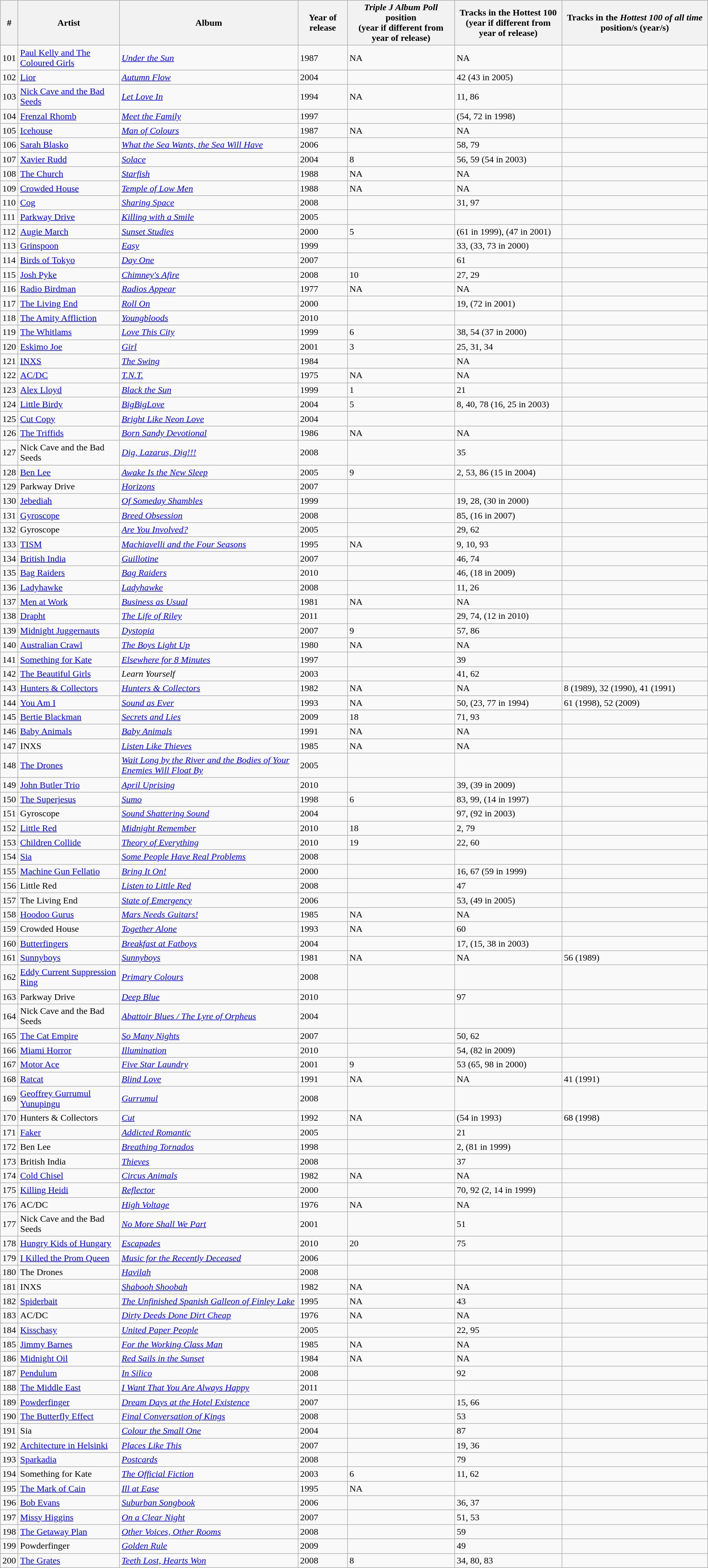<table class="wikitable sortable mw-collapsible mw-collapsed">
<tr>
<th>#</th>
<th>Artist</th>
<th>Album</th>
<th>Year of release</th>
<th><em>Triple J Album Poll</em> position<br>(year if different from year of release)</th>
<th>Tracks in the Hottest 100<br>(year if different from year of release)</th>
<th>Tracks in the <em>Hottest 100 of all time</em> position/s (year/s)</th>
</tr>
<tr>
<td>101</td>
<td><a href='#'>Paul Kelly and The Coloured Girls</a></td>
<td><a href='#'><em>Under the Sun</em></a></td>
<td>1987</td>
<td>NA</td>
<td>NA</td>
<td></td>
</tr>
<tr>
<td>102</td>
<td><a href='#'>Lior</a></td>
<td><em><a href='#'>Autumn Flow</a></em></td>
<td>2004</td>
<td></td>
<td>42 (43 in 2005)</td>
<td></td>
</tr>
<tr>
<td>103</td>
<td><a href='#'>Nick Cave and the Bad Seeds</a></td>
<td><a href='#'><em>Let Love In</em></a></td>
<td>1994</td>
<td>NA</td>
<td>11, 86</td>
<td></td>
</tr>
<tr>
<td>104</td>
<td><a href='#'>Frenzal Rhomb</a></td>
<td><a href='#'><em>Meet the Family</em></a></td>
<td>1997</td>
<td></td>
<td>(54, 72 in 1998)</td>
<td></td>
</tr>
<tr>
<td>105</td>
<td><a href='#'>Icehouse</a></td>
<td><em><a href='#'>Man of Colours</a></em></td>
<td>1987</td>
<td>NA</td>
<td>NA</td>
<td></td>
</tr>
<tr>
<td>106</td>
<td><a href='#'>Sarah Blasko</a></td>
<td><em><a href='#'>What the Sea Wants, the Sea Will Have</a></em></td>
<td>2006</td>
<td></td>
<td>58, 79</td>
<td></td>
</tr>
<tr>
<td>107</td>
<td><a href='#'>Xavier Rudd</a></td>
<td><a href='#'><em>Solace</em></a></td>
<td>2004</td>
<td>8</td>
<td>56, 59 (54 in 2003)</td>
<td></td>
</tr>
<tr>
<td>108</td>
<td><a href='#'>The Church</a></td>
<td><a href='#'><em>Starfish</em></a></td>
<td>1988</td>
<td>NA</td>
<td>NA</td>
<td></td>
</tr>
<tr>
<td>109</td>
<td><a href='#'>Crowded House</a></td>
<td><em><a href='#'>Temple of Low Men</a></em></td>
<td>1988</td>
<td>NA</td>
<td>NA</td>
<td></td>
</tr>
<tr>
<td>110</td>
<td><a href='#'>Cog</a></td>
<td><em><a href='#'>Sharing Space</a></em></td>
<td>2008</td>
<td></td>
<td>31, 97</td>
<td></td>
</tr>
<tr>
<td>111</td>
<td><a href='#'>Parkway Drive</a></td>
<td><em><a href='#'>Killing with a Smile</a></em></td>
<td>2005</td>
<td></td>
<td></td>
<td></td>
</tr>
<tr>
<td>112</td>
<td><a href='#'>Augie March</a></td>
<td><em><a href='#'>Sunset Studies</a></em></td>
<td>2000</td>
<td>5</td>
<td>(61 in 1999), (47 in 2001)</td>
<td></td>
</tr>
<tr>
<td>113</td>
<td><a href='#'>Grinspoon</a></td>
<td><a href='#'><em>Easy</em></a></td>
<td>1999</td>
<td></td>
<td>33, (33, 73 in 2000)</td>
<td></td>
</tr>
<tr>
<td>114</td>
<td><a href='#'>Birds of Tokyo</a></td>
<td><a href='#'><em>Day One</em></a></td>
<td>2007</td>
<td></td>
<td>61</td>
<td></td>
</tr>
<tr>
<td>115</td>
<td><a href='#'>Josh Pyke</a></td>
<td><em><a href='#'>Chimney's Afire</a></em></td>
<td>2008</td>
<td>10</td>
<td>27, 29</td>
<td></td>
</tr>
<tr>
<td>116</td>
<td><a href='#'>Radio Birdman</a></td>
<td><em><a href='#'>Radios Appear</a></em></td>
<td>1977</td>
<td>NA</td>
<td>NA</td>
<td></td>
</tr>
<tr>
<td>117</td>
<td><a href='#'>The Living End</a></td>
<td><a href='#'><em>Roll On</em></a></td>
<td>2000</td>
<td></td>
<td>19, (72 in 2001)</td>
<td></td>
</tr>
<tr>
<td>118</td>
<td><a href='#'>The Amity Affliction</a></td>
<td><a href='#'><em>Youngbloods</em></a></td>
<td>2010</td>
<td></td>
<td></td>
<td></td>
</tr>
<tr>
<td>119</td>
<td><a href='#'>The Whitlams</a></td>
<td><em><a href='#'>Love This City</a></em></td>
<td>1999</td>
<td>6</td>
<td>38, 54 (37 in 2000)</td>
<td></td>
</tr>
<tr>
<td>120</td>
<td><a href='#'>Eskimo Joe</a></td>
<td><a href='#'><em>Girl</em></a></td>
<td>2001</td>
<td>3</td>
<td>25, 31, 34</td>
<td></td>
</tr>
<tr>
<td>121</td>
<td><a href='#'>INXS</a></td>
<td><a href='#'><em>The Swing</em></a></td>
<td>1984</td>
<td></td>
<td>NA</td>
<td></td>
</tr>
<tr>
<td>122</td>
<td><a href='#'>AC/DC</a></td>
<td><a href='#'><em>T.N.T.</em></a></td>
<td>1975</td>
<td>NA</td>
<td>NA</td>
<td></td>
</tr>
<tr>
<td>123</td>
<td><a href='#'>Alex Lloyd</a></td>
<td><em><a href='#'>Black the Sun</a></em></td>
<td>1999</td>
<td>1</td>
<td>21</td>
<td></td>
</tr>
<tr>
<td>124</td>
<td><a href='#'>Little Birdy</a></td>
<td><em><a href='#'>BigBigLove</a></em></td>
<td>2004</td>
<td>5</td>
<td>8, 40, 78 (16, 25 in 2003)</td>
<td></td>
</tr>
<tr>
<td>125</td>
<td><a href='#'>Cut Copy</a></td>
<td><em><a href='#'>Bright Like Neon Love</a></em></td>
<td>2004</td>
<td></td>
<td></td>
<td></td>
</tr>
<tr>
<td>126</td>
<td><a href='#'>The Triffids</a></td>
<td><em><a href='#'>Born Sandy Devotional</a></em></td>
<td>1986</td>
<td>NA</td>
<td>NA</td>
<td></td>
</tr>
<tr>
<td>127</td>
<td>Nick Cave and the Bad Seeds</td>
<td><em><a href='#'>Dig, Lazarus, Dig!!!</a></em></td>
<td>2008</td>
<td></td>
<td>35</td>
<td></td>
</tr>
<tr>
<td>128</td>
<td><a href='#'>Ben Lee</a></td>
<td><em><a href='#'>Awake Is the New Sleep</a></em></td>
<td>2005</td>
<td>9</td>
<td>2, 53, 86 (15 in 2004)</td>
<td></td>
</tr>
<tr>
<td>129</td>
<td>Parkway Drive</td>
<td><a href='#'><em>Horizons</em></a></td>
<td>2007</td>
<td></td>
<td></td>
<td></td>
</tr>
<tr>
<td>130</td>
<td><a href='#'>Jebediah</a></td>
<td><em><a href='#'>Of Someday Shambles</a></em></td>
<td>1999</td>
<td></td>
<td>19, 28, (30 in 2000)</td>
<td></td>
</tr>
<tr>
<td>131</td>
<td><a href='#'>Gyroscope</a></td>
<td><em><a href='#'>Breed Obsession</a></em></td>
<td>2008</td>
<td></td>
<td>85, (16 in 2007)</td>
<td></td>
</tr>
<tr>
<td>132</td>
<td>Gyroscope</td>
<td><em><a href='#'>Are You Involved?</a></em></td>
<td>2005</td>
<td></td>
<td>29, 62</td>
<td></td>
</tr>
<tr>
<td>133</td>
<td><a href='#'>TISM</a></td>
<td><em><a href='#'>Machiavelli and the Four Seasons</a></em></td>
<td>1995</td>
<td>NA</td>
<td>9, 10, 93</td>
<td></td>
</tr>
<tr>
<td>134</td>
<td><a href='#'>British India</a></td>
<td><a href='#'><em>Guillotine</em></a></td>
<td>2007</td>
<td></td>
<td>46, 74</td>
<td></td>
</tr>
<tr>
<td>135</td>
<td><a href='#'>Bag Raiders</a></td>
<td><a href='#'><em>Bag Raiders</em></a></td>
<td>2010</td>
<td></td>
<td>46, (18 in 2009)</td>
<td></td>
</tr>
<tr>
<td>136</td>
<td><a href='#'>Ladyhawke</a></td>
<td><a href='#'><em>Ladyhawke</em></a></td>
<td>2008</td>
<td></td>
<td>11, 26</td>
<td></td>
</tr>
<tr>
<td>137</td>
<td><a href='#'>Men at Work</a></td>
<td><a href='#'><em>Business as Usual</em></a></td>
<td>1981</td>
<td>NA</td>
<td>NA</td>
<td></td>
</tr>
<tr>
<td>138</td>
<td><a href='#'>Drapht</a></td>
<td><a href='#'><em>The Life of Riley</em></a></td>
<td>2011</td>
<td></td>
<td>29, 74, (12 in 2010)</td>
<td></td>
</tr>
<tr>
<td>139</td>
<td><a href='#'>Midnight Juggernauts</a></td>
<td><a href='#'><em>Dystopia</em></a></td>
<td>2007</td>
<td>9</td>
<td>57, 86</td>
<td></td>
</tr>
<tr>
<td>140</td>
<td><a href='#'>Australian Crawl</a></td>
<td><em><a href='#'>The Boys Light Up</a></em></td>
<td>1980</td>
<td>NA</td>
<td>NA</td>
<td></td>
</tr>
<tr>
<td>141</td>
<td><a href='#'>Something for Kate</a></td>
<td><em><a href='#'>Elsewhere for 8 Minutes</a></em></td>
<td>1997</td>
<td></td>
<td>39</td>
<td></td>
</tr>
<tr>
<td>142</td>
<td><a href='#'>The Beautiful Girls</a></td>
<td><em>Learn Yourself</em></td>
<td>2003</td>
<td></td>
<td>41, 62</td>
<td></td>
</tr>
<tr>
<td>143</td>
<td><a href='#'>Hunters & Collectors</a></td>
<td><a href='#'><em>Hunters & Collectors</em></a></td>
<td>1982</td>
<td>NA</td>
<td>NA</td>
<td>8 (1989), 32 (1990), 41 (1991)</td>
</tr>
<tr>
<td>144</td>
<td><a href='#'>You Am I</a></td>
<td><em><a href='#'>Sound as Ever</a></em></td>
<td>1993</td>
<td>NA</td>
<td>50, (23, 77 in 1994)</td>
<td>61 (1998), 52 (2009)</td>
</tr>
<tr>
<td>145</td>
<td><a href='#'>Bertie Blackman</a></td>
<td><a href='#'><em>Secrets and Lies</em></a></td>
<td>2009</td>
<td>18</td>
<td>71, 93</td>
<td></td>
</tr>
<tr>
<td>146</td>
<td><a href='#'>Baby Animals</a></td>
<td><a href='#'><em>Baby Animals</em></a></td>
<td>1991</td>
<td>NA</td>
<td>NA</td>
<td></td>
</tr>
<tr>
<td>147</td>
<td>INXS</td>
<td><em><a href='#'>Listen Like Thieves</a></em></td>
<td>1985</td>
<td>NA</td>
<td>NA</td>
<td></td>
</tr>
<tr>
<td>148</td>
<td><a href='#'>The Drones</a></td>
<td><em><a href='#'>Wait Long by the River and the Bodies of Your Enemies Will Float By</a></em></td>
<td>2005</td>
<td></td>
<td></td>
<td></td>
</tr>
<tr>
<td>149</td>
<td><a href='#'>John Butler Trio</a></td>
<td><a href='#'><em>April Uprising</em></a></td>
<td>2010</td>
<td></td>
<td>39, (39 in 2009)</td>
<td></td>
</tr>
<tr>
<td>150</td>
<td><a href='#'>The Superjesus</a></td>
<td><a href='#'><em>Sumo</em></a></td>
<td>1998</td>
<td>6</td>
<td>83, 99, (14 in 1997)</td>
<td></td>
</tr>
<tr>
<td>151</td>
<td>Gyroscope</td>
<td><em><a href='#'>Sound Shattering Sound</a></em></td>
<td>2004</td>
<td></td>
<td>97, (92 in 2003)</td>
<td></td>
</tr>
<tr>
<td>152</td>
<td><a href='#'>Little Red</a></td>
<td><em><a href='#'>Midnight Remember</a></em></td>
<td>2010</td>
<td>18</td>
<td>2, 79</td>
<td></td>
</tr>
<tr>
<td>153</td>
<td><a href='#'>Children Collide</a></td>
<td><a href='#'><em>Theory of Everything</em></a></td>
<td>2010</td>
<td>19</td>
<td>22, 60</td>
<td></td>
</tr>
<tr>
<td>154</td>
<td><a href='#'>Sia</a></td>
<td><em><a href='#'>Some People Have Real Problems</a></em></td>
<td>2008</td>
<td></td>
<td></td>
<td></td>
</tr>
<tr>
<td>155</td>
<td><a href='#'>Machine Gun Fellatio</a></td>
<td><a href='#'><em>Bring It On!</em></a></td>
<td>2000</td>
<td></td>
<td>16, 67 (59 in 1999)</td>
<td></td>
</tr>
<tr>
<td>156</td>
<td>Little Red</td>
<td><em><a href='#'>Listen to Little Red</a></em></td>
<td>2008</td>
<td></td>
<td>47</td>
<td></td>
</tr>
<tr>
<td>157</td>
<td>The Living End</td>
<td><a href='#'><em>State of Emergency</em></a></td>
<td>2006</td>
<td></td>
<td>53, (49 in 2005)</td>
<td></td>
</tr>
<tr>
<td>158</td>
<td><a href='#'>Hoodoo Gurus</a></td>
<td><em><a href='#'>Mars Needs Guitars!</a></em></td>
<td>1985</td>
<td>NA</td>
<td>NA</td>
<td></td>
</tr>
<tr>
<td>159</td>
<td>Crowded House</td>
<td><em><a href='#'>Together Alone</a></em></td>
<td>1993</td>
<td>NA</td>
<td>60</td>
<td></td>
</tr>
<tr>
<td>160</td>
<td><a href='#'>Butterfingers</a></td>
<td><em><a href='#'>Breakfast at Fatboys</a></em></td>
<td>2004</td>
<td></td>
<td>17, (15, 38 in 2003)</td>
<td></td>
</tr>
<tr>
<td>161</td>
<td><a href='#'>Sunnyboys</a></td>
<td><a href='#'><em>Sunnyboys</em></a></td>
<td>1981</td>
<td>NA</td>
<td>NA</td>
<td>56 (1989)</td>
</tr>
<tr>
<td>162</td>
<td><a href='#'>Eddy Current Suppression Ring</a></td>
<td><a href='#'><em>Primary Colours</em></a></td>
<td>2008</td>
<td></td>
<td></td>
<td></td>
</tr>
<tr>
<td>163</td>
<td>Parkway Drive</td>
<td><a href='#'><em>Deep Blue</em></a></td>
<td>2010</td>
<td></td>
<td>97</td>
<td></td>
</tr>
<tr>
<td>164</td>
<td>Nick Cave and the Bad Seeds</td>
<td><em><a href='#'>Abattoir Blues / The Lyre of Orpheus</a></em></td>
<td>2004</td>
<td></td>
<td></td>
<td></td>
</tr>
<tr>
<td>165</td>
<td><a href='#'>The Cat Empire</a></td>
<td><em><a href='#'>So Many Nights</a></em></td>
<td>2007</td>
<td></td>
<td>50, 62</td>
<td></td>
</tr>
<tr>
<td>166</td>
<td><a href='#'>Miami Horror</a></td>
<td><a href='#'><em>Illumination</em></a></td>
<td>2010</td>
<td></td>
<td>54, (82 in 2009)</td>
<td></td>
</tr>
<tr>
<td>167</td>
<td><a href='#'>Motor Ace</a></td>
<td><em><a href='#'>Five Star Laundry</a></em></td>
<td>2001</td>
<td>9</td>
<td>53 (65, 98 in 2000)</td>
<td></td>
</tr>
<tr>
<td>168</td>
<td><a href='#'>Ratcat</a></td>
<td><a href='#'><em>Blind Love</em></a></td>
<td>1991</td>
<td>NA</td>
<td>NA</td>
<td>41 (1991)</td>
</tr>
<tr>
<td>169</td>
<td><a href='#'>Geoffrey Gurrumul Yunupingu</a></td>
<td><a href='#'><em>Gurrumul</em></a></td>
<td>2008</td>
<td></td>
<td></td>
<td></td>
</tr>
<tr>
<td>170</td>
<td>Hunters & Collectors</td>
<td><a href='#'><em>Cut</em></a></td>
<td>1992</td>
<td>NA</td>
<td>(54 in 1993)</td>
<td>68 (1998)</td>
</tr>
<tr>
<td>171</td>
<td><a href='#'>Faker</a></td>
<td><em><a href='#'>Addicted Romantic</a></em></td>
<td>2005</td>
<td></td>
<td>21</td>
<td></td>
</tr>
<tr>
<td>172</td>
<td>Ben Lee</td>
<td><em><a href='#'>Breathing Tornados</a></em></td>
<td>1998</td>
<td></td>
<td>2, (81 in 1999)</td>
<td></td>
</tr>
<tr>
<td>173</td>
<td>British India</td>
<td><a href='#'><em>Thieves</em></a></td>
<td>2008</td>
<td></td>
<td>37</td>
<td></td>
</tr>
<tr>
<td>174</td>
<td><a href='#'>Cold Chisel</a></td>
<td><em><a href='#'>Circus Animals</a></em></td>
<td>1982</td>
<td>NA</td>
<td>NA</td>
<td></td>
</tr>
<tr>
<td>175</td>
<td><a href='#'>Killing Heidi</a></td>
<td><a href='#'><em>Reflector</em></a></td>
<td>2000</td>
<td></td>
<td>70, 92 (2, 14 in 1999)</td>
<td></td>
</tr>
<tr>
<td>176</td>
<td>AC/DC</td>
<td><a href='#'><em>High Voltage</em></a></td>
<td>1976</td>
<td>NA</td>
<td>NA</td>
<td></td>
</tr>
<tr>
<td>177</td>
<td>Nick Cave and the Bad Seeds</td>
<td><em><a href='#'>No More Shall We Part</a></em></td>
<td>2001</td>
<td></td>
<td>51</td>
<td></td>
</tr>
<tr>
<td>178</td>
<td><a href='#'>Hungry Kids of Hungary</a></td>
<td><a href='#'><em>Escapades</em></a></td>
<td>2010</td>
<td>20</td>
<td>75</td>
<td></td>
</tr>
<tr>
<td>179</td>
<td><a href='#'>I Killed the Prom Queen</a></td>
<td><em><a href='#'>Music for the Recently Deceased</a></em></td>
<td>2006</td>
<td></td>
<td></td>
<td></td>
</tr>
<tr>
<td>180</td>
<td>The Drones</td>
<td><a href='#'><em>Havilah</em></a></td>
<td>2008</td>
<td></td>
<td></td>
<td></td>
</tr>
<tr>
<td>181</td>
<td>INXS</td>
<td><em><a href='#'>Shabooh Shoobah</a></em></td>
<td>1982</td>
<td>NA</td>
<td>NA</td>
<td></td>
</tr>
<tr>
<td>182</td>
<td><a href='#'>Spiderbait</a></td>
<td><em><a href='#'>The Unfinished Spanish Galleon of Finley Lake</a></em></td>
<td>1995</td>
<td>NA</td>
<td>43</td>
<td></td>
</tr>
<tr>
<td>183</td>
<td>AC/DC</td>
<td><em><a href='#'>Dirty Deeds Done Dirt Cheap</a></em></td>
<td>1976</td>
<td>NA</td>
<td>NA</td>
<td></td>
</tr>
<tr>
<td>184</td>
<td><a href='#'>Kisschasy</a></td>
<td><em><a href='#'>United Paper People</a></em></td>
<td>2005</td>
<td></td>
<td>22, 95</td>
<td></td>
</tr>
<tr>
<td>185</td>
<td><a href='#'>Jimmy Barnes</a></td>
<td><em><a href='#'>For the Working Class Man</a></em></td>
<td>1985</td>
<td>NA</td>
<td>NA</td>
<td></td>
</tr>
<tr>
<td>186</td>
<td><a href='#'>Midnight Oil</a></td>
<td><a href='#'><em>Red Sails in the Sunset</em></a></td>
<td>1984</td>
<td>NA</td>
<td>NA</td>
<td></td>
</tr>
<tr>
<td>187</td>
<td><a href='#'>Pendulum</a></td>
<td><a href='#'><em>In Silico</em></a></td>
<td>2008</td>
<td></td>
<td>92</td>
<td></td>
</tr>
<tr>
<td>188</td>
<td><a href='#'>The Middle East</a></td>
<td><em><a href='#'>I Want That You Are Always Happy</a></em></td>
<td>2011</td>
<td></td>
<td></td>
<td></td>
</tr>
<tr>
<td>189</td>
<td><a href='#'>Powderfinger</a></td>
<td><em><a href='#'>Dream Days at the Hotel Existence</a></em></td>
<td>2007</td>
<td></td>
<td>15, 66</td>
<td></td>
</tr>
<tr>
<td>190</td>
<td><a href='#'>The Butterfly Effect</a></td>
<td><em><a href='#'>Final Conversation of Kings</a></em></td>
<td>2008</td>
<td></td>
<td>53</td>
<td></td>
</tr>
<tr>
<td>191</td>
<td>Sia</td>
<td><em><a href='#'>Colour the Small One</a></em></td>
<td>2004</td>
<td></td>
<td>87</td>
<td></td>
</tr>
<tr>
<td>192</td>
<td><a href='#'>Architecture in Helsinki</a></td>
<td><em><a href='#'>Places Like This</a></em></td>
<td>2007</td>
<td></td>
<td>19, 36</td>
<td></td>
</tr>
<tr>
<td>193</td>
<td><a href='#'>Sparkadia</a></td>
<td><a href='#'><em>Postcards</em></a></td>
<td>2008</td>
<td></td>
<td>79</td>
<td></td>
</tr>
<tr>
<td>194</td>
<td>Something for Kate</td>
<td><em><a href='#'>The Official Fiction</a></em></td>
<td>2003</td>
<td>6</td>
<td>11, 62</td>
<td></td>
</tr>
<tr>
<td>195</td>
<td><a href='#'>The Mark of Cain</a></td>
<td><a href='#'><em>Ill at Ease</em></a></td>
<td>1995</td>
<td>NA</td>
<td></td>
<td></td>
</tr>
<tr>
<td>196</td>
<td><a href='#'>Bob Evans</a></td>
<td><em><a href='#'>Suburban Songbook</a></em></td>
<td>2006</td>
<td></td>
<td>36, 37</td>
<td></td>
</tr>
<tr>
<td>197</td>
<td><a href='#'>Missy Higgins</a></td>
<td><em><a href='#'>On a Clear Night</a></em></td>
<td>2007</td>
<td></td>
<td>51, 53</td>
<td></td>
</tr>
<tr>
<td>198</td>
<td><a href='#'>The Getaway Plan</a></td>
<td><a href='#'><em>Other Voices, Other Rooms</em></a></td>
<td>2008</td>
<td></td>
<td>59</td>
<td></td>
</tr>
<tr>
<td>199</td>
<td>Powderfinger</td>
<td><a href='#'><em>Golden Rule</em></a></td>
<td>2009</td>
<td></td>
<td>49</td>
<td></td>
</tr>
<tr>
<td>200</td>
<td><a href='#'>The Grates</a></td>
<td><em><a href='#'>Teeth Lost, Hearts Won</a></em></td>
<td>2008</td>
<td>8</td>
<td>34, 80, 83</td>
<td></td>
</tr>
</table>
